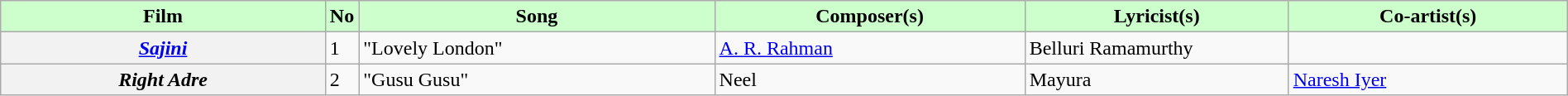<table class="wikitable plainrowheaders" width="100%">
<tr style="background:#cfc; text-align:center;">
<td scope="col" width=21%><strong>Film</strong></td>
<td><strong>No</strong></td>
<td scope="col" width=23%><strong>Song</strong></td>
<td scope="col" width=20%><strong>Composer(s)</strong></td>
<td scope="col" width=17%><strong>Lyricist(s)</strong></td>
<td scope="col" width=18%><strong>Co-artist(s)</strong></td>
</tr>
<tr>
<th><em><a href='#'>Sajini</a></em></th>
<td>1</td>
<td>"Lovely London"</td>
<td><a href='#'>A. R. Rahman</a></td>
<td>Belluri Ramamurthy</td>
<td></td>
</tr>
<tr>
<th><em>Right Adre</em></th>
<td>2</td>
<td>"Gusu Gusu"</td>
<td>Neel</td>
<td>Mayura</td>
<td><a href='#'>Naresh Iyer</a></td>
</tr>
</table>
